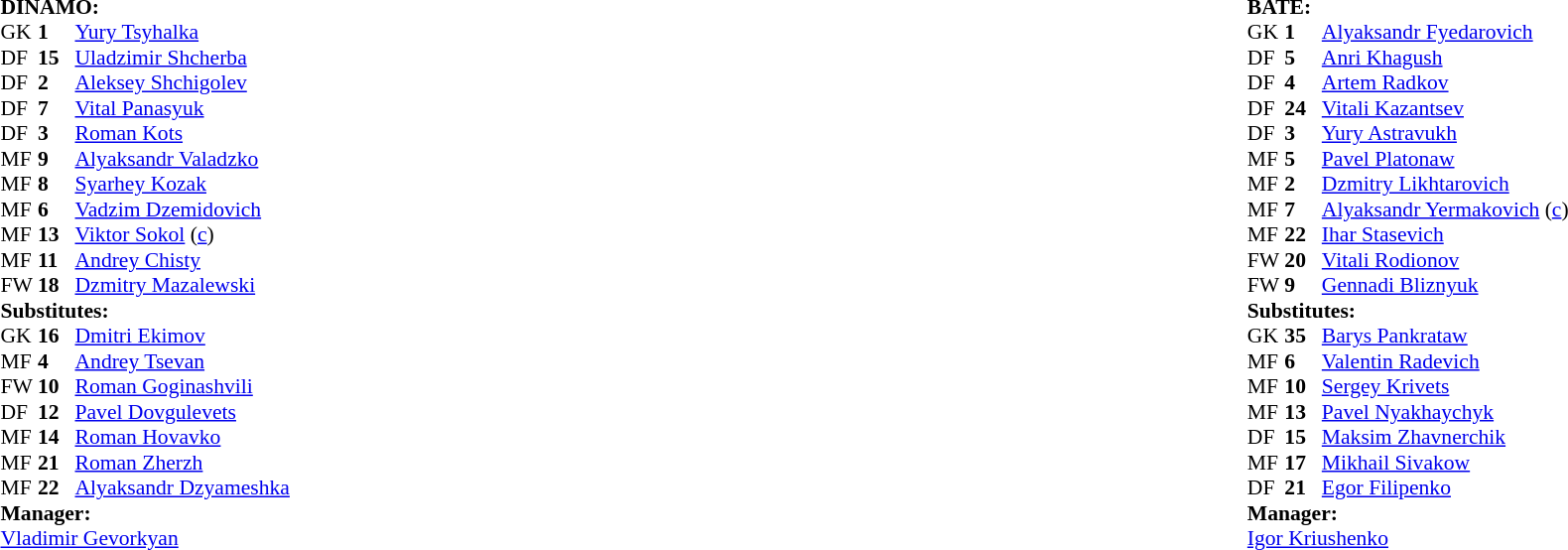<table width="100%">
<tr>
<td valign="top" width="50%"><br><table style="font-size: 90%" cellspacing="0" cellpadding="0">
<tr>
<td colspan="4"><br><strong>DINAMO:</strong></td>
</tr>
<tr>
<th width=25></th>
<th width=25></th>
</tr>
<tr>
<td>GK</td>
<td><strong>1</strong></td>
<td> <a href='#'>Yury Tsyhalka</a></td>
</tr>
<tr>
<td>DF</td>
<td><strong>15</strong></td>
<td> <a href='#'>Uladzimir Shcherba</a></td>
</tr>
<tr>
<td>DF</td>
<td><strong>2</strong></td>
<td> <a href='#'>Aleksey Shchigolev</a></td>
</tr>
<tr>
<td>DF</td>
<td><strong>7</strong></td>
<td> <a href='#'>Vital Panasyuk</a></td>
</tr>
<tr>
<td>DF</td>
<td><strong>3</strong></td>
<td> <a href='#'>Roman Kots</a></td>
<td></td>
</tr>
<tr>
<td>MF</td>
<td><strong>9</strong></td>
<td> <a href='#'>Alyaksandr Valadzko</a></td>
</tr>
<tr>
<td>MF</td>
<td><strong>8</strong></td>
<td> <a href='#'>Syarhey Kozak</a></td>
<td></td>
<td></td>
</tr>
<tr>
<td>MF</td>
<td><strong>6</strong></td>
<td> <a href='#'>Vadzim Dzemidovich</a></td>
<td></td>
<td></td>
</tr>
<tr>
<td>MF</td>
<td><strong>13</strong></td>
<td> <a href='#'>Viktor Sokol</a> (<a href='#'>c</a>)</td>
</tr>
<tr>
<td>MF</td>
<td><strong>11</strong></td>
<td> <a href='#'>Andrey Chisty</a></td>
<td></td>
<td></td>
</tr>
<tr>
<td>FW</td>
<td><strong>18</strong></td>
<td> <a href='#'>Dzmitry Mazalewski</a></td>
</tr>
<tr>
<td colspan=3><strong>Substitutes:</strong></td>
</tr>
<tr>
<td>GK</td>
<td><strong>16</strong></td>
<td> <a href='#'>Dmitri Ekimov</a></td>
</tr>
<tr>
<td>MF</td>
<td><strong>4</strong></td>
<td> <a href='#'>Andrey Tsevan</a></td>
<td></td>
<td></td>
</tr>
<tr>
<td>FW</td>
<td><strong>10</strong></td>
<td> <a href='#'>Roman Goginashvili</a></td>
<td></td>
<td></td>
</tr>
<tr>
<td>DF</td>
<td><strong>12</strong></td>
<td> <a href='#'>Pavel Dovgulevets</a></td>
</tr>
<tr>
<td>MF</td>
<td><strong>14</strong></td>
<td> <a href='#'>Roman Hovavko</a></td>
</tr>
<tr>
<td>MF</td>
<td><strong>21</strong></td>
<td> <a href='#'>Roman Zherzh</a></td>
<td></td>
<td></td>
</tr>
<tr>
<td>MF</td>
<td><strong>22</strong></td>
<td> <a href='#'>Alyaksandr Dzyameshka</a></td>
</tr>
<tr>
<td colspan=3><strong>Manager:</strong></td>
</tr>
<tr>
<td colspan="4"> <a href='#'>Vladimir Gevorkyan</a></td>
</tr>
</table>
</td>
<td valign="top"></td>
<td valign="top" width="50%"><br><table style="font-size: 90%" cellspacing="0" cellpadding="0" align=center>
<tr>
<td colspan="4"><br><strong>BATE:</strong></td>
</tr>
<tr>
<th width=25></th>
<th width=25></th>
</tr>
<tr>
<td>GK</td>
<td><strong>1</strong></td>
<td> <a href='#'>Alyaksandr Fyedarovich</a></td>
</tr>
<tr>
<td>DF</td>
<td><strong>5</strong></td>
<td> <a href='#'>Anri Khagush</a></td>
<td></td>
<td></td>
</tr>
<tr>
<td>DF</td>
<td><strong>4</strong></td>
<td> <a href='#'>Artem Radkov</a></td>
<td></td>
</tr>
<tr>
<td>DF</td>
<td><strong>24</strong></td>
<td> <a href='#'>Vitali Kazantsev</a></td>
</tr>
<tr>
<td>DF</td>
<td><strong>3</strong></td>
<td> <a href='#'>Yury Astravukh</a></td>
</tr>
<tr>
<td>MF</td>
<td><strong>5</strong></td>
<td> <a href='#'>Pavel Platonaw</a></td>
<td></td>
<td></td>
</tr>
<tr>
<td>MF</td>
<td><strong>2</strong></td>
<td> <a href='#'>Dzmitry Likhtarovich</a></td>
<td></td>
</tr>
<tr>
<td>MF</td>
<td><strong>7</strong></td>
<td> <a href='#'>Alyaksandr Yermakovich</a> (<a href='#'>c</a>)</td>
<td></td>
<td></td>
</tr>
<tr>
<td>MF</td>
<td><strong>22</strong></td>
<td> <a href='#'>Ihar Stasevich</a></td>
</tr>
<tr>
<td>FW</td>
<td><strong>20</strong></td>
<td> <a href='#'>Vitali Rodionov</a></td>
</tr>
<tr>
<td>FW</td>
<td><strong>9</strong></td>
<td> <a href='#'>Gennadi Bliznyuk</a></td>
</tr>
<tr>
<td colspan=3><strong>Substitutes:</strong></td>
</tr>
<tr>
<td>GK</td>
<td><strong>35</strong></td>
<td> <a href='#'>Barys Pankrataw</a></td>
</tr>
<tr>
<td>MF</td>
<td><strong>6</strong></td>
<td> <a href='#'>Valentin Radevich</a></td>
</tr>
<tr>
<td>MF</td>
<td><strong>10</strong></td>
<td> <a href='#'>Sergey Krivets</a></td>
<td></td>
<td></td>
</tr>
<tr>
<td>MF</td>
<td><strong>13</strong></td>
<td> <a href='#'>Pavel Nyakhaychyk</a></td>
</tr>
<tr>
<td>DF</td>
<td><strong>15</strong></td>
<td> <a href='#'>Maksim Zhavnerchik</a></td>
<td></td>
<td></td>
</tr>
<tr>
<td>MF</td>
<td><strong>17</strong></td>
<td> <a href='#'>Mikhail Sivakow</a></td>
</tr>
<tr>
<td>DF</td>
<td><strong>21</strong></td>
<td> <a href='#'>Egor Filipenko</a></td>
<td></td>
<td></td>
</tr>
<tr>
<td colspan=3><strong>Manager:</strong></td>
</tr>
<tr>
<td colspan="4"> <a href='#'>Igor Kriushenko</a></td>
</tr>
<tr>
</tr>
</table>
</td>
</tr>
</table>
